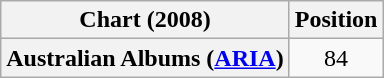<table class="wikitable plainrowheaders">
<tr>
<th>Chart (2008)</th>
<th>Position</th>
</tr>
<tr>
<th scope="row">Australian Albums (<a href='#'>ARIA</a>)</th>
<td align="center">84</td>
</tr>
</table>
